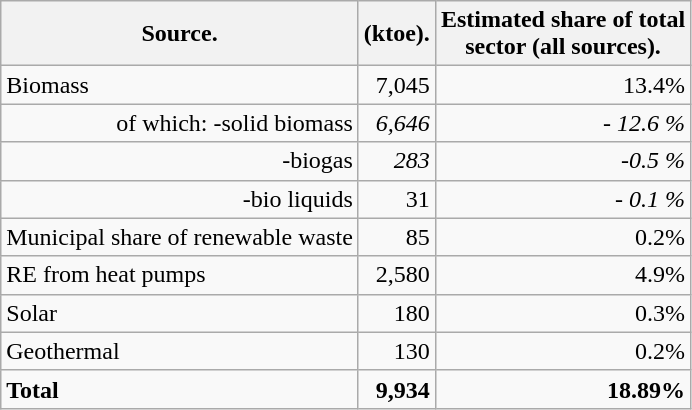<table style="text-align: right" class="wikitable">
<tr>
<th>Source.</th>
<th>(ktoe).</th>
<th>Estimated share of total<br>sector (all  sources).</th>
</tr>
<tr>
<td style="text-align:left;">Biomass</td>
<td>7,045</td>
<td>13.4%</td>
</tr>
<tr>
<td>of which:   -solid biomass</td>
<td><em>6,646</em></td>
<td><em>- 12.6   %</em></td>
</tr>
<tr>
<td>-biogas</td>
<td><em>283</em></td>
<td><em>-0.5   %</em></td>
</tr>
<tr>
<td>-bio liquids</td>
<td>31</td>
<td><em>- 0.1   %</em></td>
</tr>
<tr>
<td>Municipal share of renewable waste</td>
<td>85</td>
<td>0.2%</td>
</tr>
<tr>
<td style="text-align:left;">RE from heat pumps</td>
<td>2,580</td>
<td>4.9%</td>
</tr>
<tr>
<td style="text-align:left;">Solar</td>
<td>180</td>
<td>0.3%</td>
</tr>
<tr>
<td style="text-align:left;">Geothermal</td>
<td>130</td>
<td>0.2%</td>
</tr>
<tr>
<td style="text-align:left;"><strong>Total</strong></td>
<td><strong>9,934</strong></td>
<td><strong>18.89%</strong></td>
</tr>
</table>
